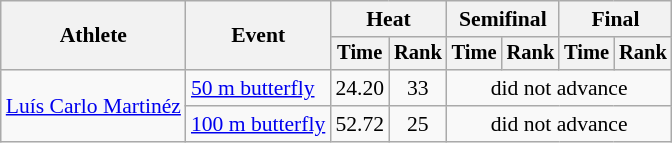<table class=wikitable style="font-size:90%">
<tr>
<th rowspan="2">Athlete</th>
<th rowspan="2">Event</th>
<th colspan="2">Heat</th>
<th colspan="2">Semifinal</th>
<th colspan="2">Final</th>
</tr>
<tr style="font-size:95%">
<th>Time</th>
<th>Rank</th>
<th>Time</th>
<th>Rank</th>
<th>Time</th>
<th>Rank</th>
</tr>
<tr align=center>
<td align=left rowspan=2><a href='#'>Luís Carlo Martinéz</a></td>
<td align=left><a href='#'>50 m butterfly</a></td>
<td>24.20</td>
<td>33</td>
<td colspan=4>did not advance</td>
</tr>
<tr align=center>
<td align=left><a href='#'>100 m butterfly</a></td>
<td>52.72</td>
<td>25</td>
<td colspan=4>did not advance</td>
</tr>
</table>
